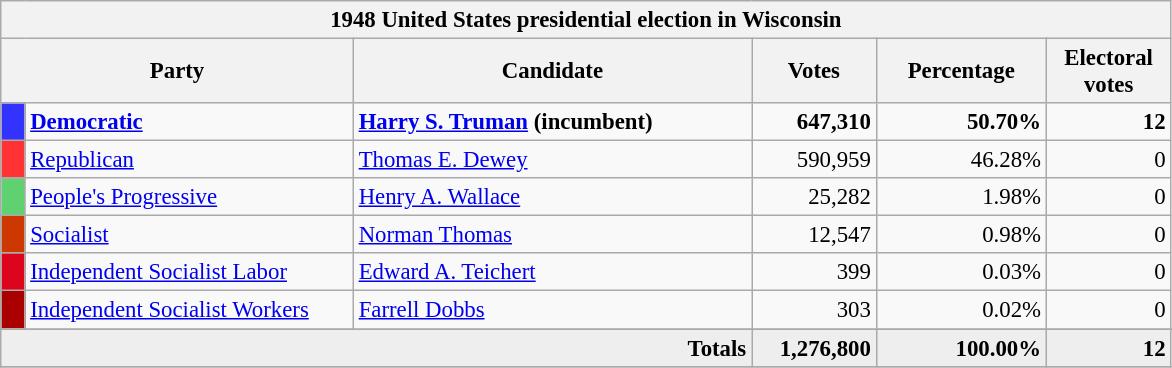<table class="wikitable nowrap" style="font-size: 95%;">
<tr>
<th colspan="6">1948 United States presidential election in Wisconsin</th>
</tr>
<tr>
<th colspan="2" style="width: 15em">Party</th>
<th style="width: 17em">Candidate</th>
<th style="width: 5em">Votes</th>
<th style="width: 7em">Percentage</th>
<th style="width: 5em">Electoral votes</th>
</tr>
<tr>
<th style="background-color:#3333FF; width: 3px"></th>
<td style="width: 130px"><strong><a href='#'>Democratic</a></strong></td>
<td><strong><a href='#'>Harry S. Truman</a> (incumbent)</strong></td>
<td align="right"><strong>647,310</strong></td>
<td align="right"><strong>50.70%</strong></td>
<td align="right"><strong>12</strong></td>
</tr>
<tr>
<th style="background-color:#FF3333; width: 3px"></th>
<td style="width: 130px"><a href='#'>Republican</a></td>
<td><a href='#'>Thomas E. Dewey</a></td>
<td align="right">590,959</td>
<td align="right">46.28%</td>
<td align="right">0</td>
</tr>
<tr>
<th style="background-color:#5FD170; width: 3px"></th>
<td style="width: 130px"><a href='#'>People's Progressive</a></td>
<td><a href='#'>Henry A. Wallace</a></td>
<td align="right">25,282</td>
<td align="right">1.98%</td>
<td align="right">0</td>
</tr>
<tr>
<th style="background-color:#CD3700; width: 3px"></th>
<td style="width: 130px"><a href='#'>Socialist</a></td>
<td><a href='#'>Norman Thomas</a></td>
<td align="right">12,547</td>
<td align="right">0.98%</td>
<td align="right">0</td>
</tr>
<tr>
<th style="background-color:#DD051D; width: 3px"></th>
<td style="width: 130px"><a href='#'>Independent Socialist Labor</a></td>
<td><a href='#'>Edward A. Teichert</a></td>
<td align="right">399</td>
<td align="right">0.03%</td>
<td align="right">0</td>
</tr>
<tr>
<th style="background-color:#AA0000; width: 3px"></th>
<td style="width: 130px"><a href='#'>Independent Socialist Workers</a></td>
<td><a href='#'>Farrell Dobbs</a></td>
<td align="right">303</td>
<td align="right">0.02%</td>
<td align="right">0</td>
</tr>
<tr>
</tr>
<tr bgcolor="#EEEEEE">
<td colspan="3" align="right"><strong>Totals</strong></td>
<td align="right"><strong>1,276,800</strong></td>
<td align="right"><strong>100.00%</strong></td>
<td align="right"><strong>12</strong></td>
</tr>
<tr>
</tr>
</table>
